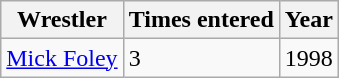<table class="wikitable sortable">
<tr>
<th>Wrestler</th>
<th>Times entered</th>
<th>Year</th>
</tr>
<tr>
<td><a href='#'>Mick Foley</a></td>
<td>3</td>
<td>1998</td>
</tr>
</table>
